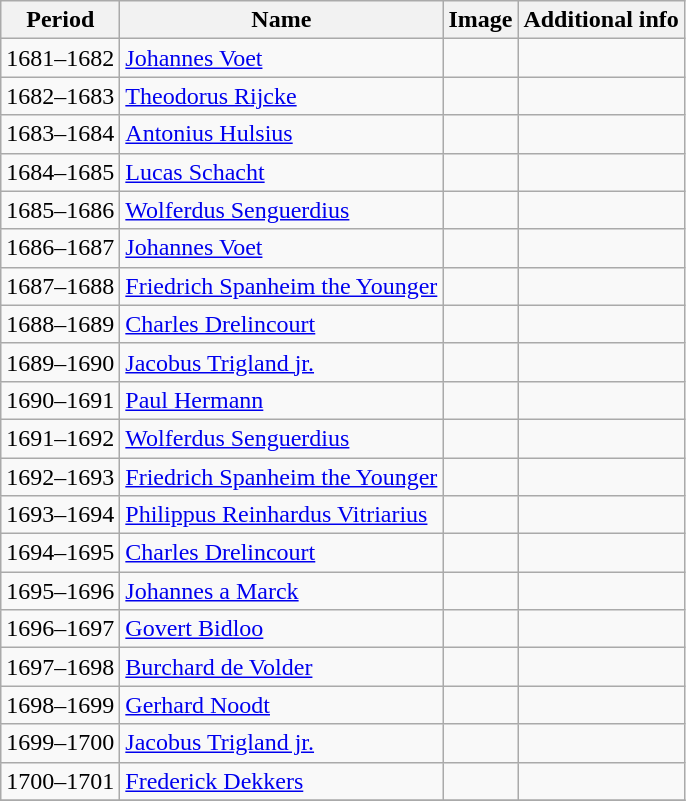<table class="wikitable">
<tr>
<th>Period</th>
<th>Name</th>
<th>Image</th>
<th>Additional info</th>
</tr>
<tr>
<td>1681–1682</td>
<td><a href='#'>Johannes Voet</a></td>
<td></td>
<td></td>
</tr>
<tr>
<td>1682–1683</td>
<td><a href='#'>Theodorus Rijcke</a></td>
<td></td>
<td></td>
</tr>
<tr>
<td>1683–1684</td>
<td><a href='#'>Antonius Hulsius</a></td>
<td></td>
<td></td>
</tr>
<tr>
<td>1684–1685</td>
<td><a href='#'>Lucas Schacht</a></td>
<td></td>
<td></td>
</tr>
<tr>
<td>1685–1686</td>
<td><a href='#'>Wolferdus Senguerdius</a></td>
<td></td>
<td></td>
</tr>
<tr>
<td>1686–1687</td>
<td><a href='#'>Johannes Voet</a></td>
<td></td>
<td></td>
</tr>
<tr>
<td>1687–1688</td>
<td><a href='#'>Friedrich Spanheim the Younger</a></td>
<td></td>
<td></td>
</tr>
<tr>
<td>1688–1689</td>
<td><a href='#'>Charles Drelincourt</a></td>
<td></td>
<td></td>
</tr>
<tr>
<td>1689–1690</td>
<td><a href='#'>Jacobus Trigland jr.</a></td>
<td></td>
<td></td>
</tr>
<tr>
<td>1690–1691</td>
<td><a href='#'>Paul Hermann</a></td>
<td></td>
<td></td>
</tr>
<tr>
<td>1691–1692</td>
<td><a href='#'>Wolferdus Senguerdius</a></td>
<td></td>
<td></td>
</tr>
<tr>
<td>1692–1693</td>
<td><a href='#'>Friedrich Spanheim the Younger</a></td>
<td></td>
<td></td>
</tr>
<tr>
<td>1693–1694</td>
<td><a href='#'>Philippus Reinhardus Vitriarius</a></td>
<td></td>
<td></td>
</tr>
<tr>
<td>1694–1695</td>
<td><a href='#'>Charles Drelincourt</a></td>
<td></td>
<td></td>
</tr>
<tr>
<td>1695–1696</td>
<td><a href='#'>Johannes a Marck</a></td>
<td></td>
<td></td>
</tr>
<tr>
<td>1696–1697</td>
<td><a href='#'>Govert Bidloo</a></td>
<td></td>
<td></td>
</tr>
<tr>
<td>1697–1698</td>
<td><a href='#'>Burchard de Volder</a></td>
<td></td>
<td></td>
</tr>
<tr>
<td>1698–1699</td>
<td><a href='#'>Gerhard Noodt</a></td>
<td></td>
<td></td>
</tr>
<tr>
<td>1699–1700</td>
<td><a href='#'>Jacobus Trigland jr.</a></td>
<td></td>
<td></td>
</tr>
<tr>
<td>1700–1701</td>
<td><a href='#'>Frederick Dekkers</a></td>
<td></td>
<td></td>
</tr>
<tr>
</tr>
</table>
